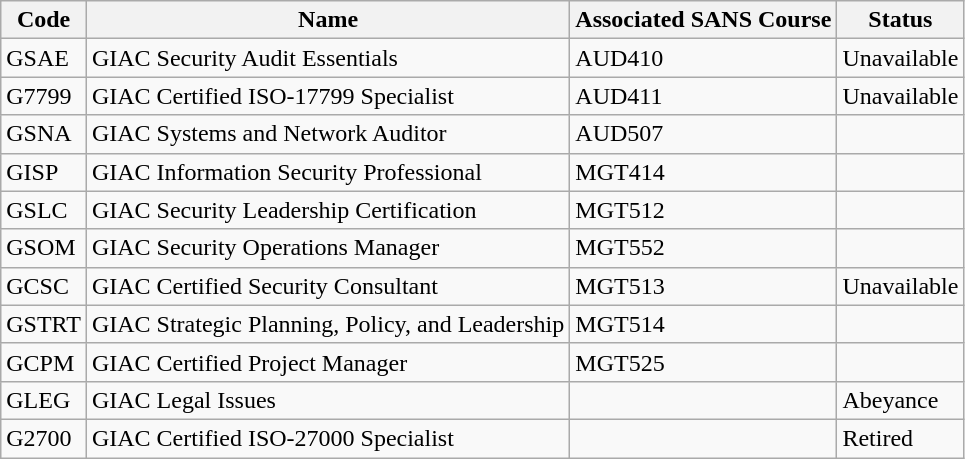<table class="wikitable sortable">
<tr>
<th>Code</th>
<th>Name</th>
<th>Associated SANS Course</th>
<th>Status</th>
</tr>
<tr>
<td>GSAE</td>
<td>GIAC Security Audit Essentials</td>
<td>AUD410</td>
<td>Unavailable</td>
</tr>
<tr>
<td>G7799</td>
<td>GIAC Certified ISO-17799 Specialist</td>
<td>AUD411</td>
<td>Unavailable</td>
</tr>
<tr>
<td>GSNA</td>
<td>GIAC Systems and Network Auditor</td>
<td>AUD507</td>
<td></td>
</tr>
<tr>
<td>GISP</td>
<td>GIAC Information Security Professional</td>
<td>MGT414</td>
<td></td>
</tr>
<tr>
<td>GSLC</td>
<td>GIAC Security Leadership Certification</td>
<td>MGT512</td>
<td></td>
</tr>
<tr>
<td>GSOM</td>
<td>GIAC Security Operations Manager</td>
<td>MGT552</td>
<td></td>
</tr>
<tr>
<td>GCSC</td>
<td>GIAC Certified Security Consultant</td>
<td>MGT513</td>
<td>Unavailable</td>
</tr>
<tr>
<td>GSTRT</td>
<td>GIAC Strategic Planning, Policy, and Leadership</td>
<td>MGT514</td>
<td></td>
</tr>
<tr>
<td>GCPM</td>
<td>GIAC Certified Project Manager</td>
<td>MGT525</td>
<td></td>
</tr>
<tr>
<td>GLEG</td>
<td>GIAC Legal Issues</td>
<td></td>
<td>Abeyance</td>
</tr>
<tr>
<td>G2700</td>
<td>GIAC Certified ISO-27000 Specialist</td>
<td></td>
<td>Retired</td>
</tr>
</table>
